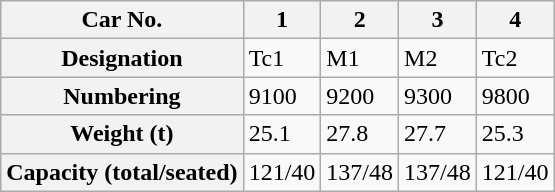<table class="wikitable">
<tr>
<th>Car No.</th>
<th>1</th>
<th>2</th>
<th>3</th>
<th>4</th>
</tr>
<tr>
<th>Designation</th>
<td>Tc1</td>
<td>M1</td>
<td>M2</td>
<td>Tc2</td>
</tr>
<tr>
<th>Numbering</th>
<td>9100</td>
<td>9200</td>
<td>9300</td>
<td>9800</td>
</tr>
<tr>
<th>Weight (t)</th>
<td>25.1</td>
<td>27.8</td>
<td>27.7</td>
<td>25.3</td>
</tr>
<tr>
<th>Capacity (total/seated)</th>
<td>121/40</td>
<td>137/48</td>
<td>137/48</td>
<td>121/40</td>
</tr>
</table>
